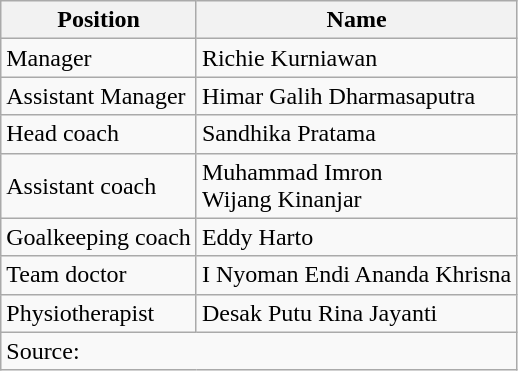<table class="wikitable">
<tr>
<th>Position</th>
<th>Name</th>
</tr>
<tr>
<td>Manager</td>
<td> Richie Kurniawan</td>
</tr>
<tr>
<td>Assistant Manager</td>
<td> Himar Galih Dharmasaputra</td>
</tr>
<tr>
<td>Head coach</td>
<td> Sandhika Pratama</td>
</tr>
<tr>
<td>Assistant coach</td>
<td> Muhammad Imron<br> Wijang Kinanjar</td>
</tr>
<tr>
<td>Goalkeeping coach</td>
<td> Eddy Harto</td>
</tr>
<tr>
<td>Team doctor</td>
<td> I Nyoman Endi Ananda Khrisna</td>
</tr>
<tr>
<td>Physiotherapist</td>
<td> Desak Putu Rina Jayanti</td>
</tr>
<tr>
<td colspan="2">Source: </td>
</tr>
</table>
